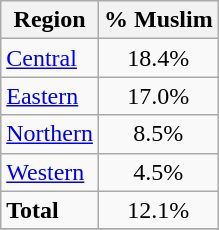<table class="wikitable sortable">
<tr>
<th>Region</th>
<th>% Muslim</th>
</tr>
<tr>
<td><a href='#'>Central</a></td>
<td align=center>18.4%</td>
</tr>
<tr>
<td><a href='#'>Eastern</a></td>
<td align=center>17.0%</td>
</tr>
<tr>
<td><a href='#'>Northern</a></td>
<td align=center>8.5%</td>
</tr>
<tr>
<td><a href='#'>Western</a></td>
<td align=center>4.5%</td>
</tr>
<tr>
<td><strong>Total</strong></td>
<td align=center>12.1%</td>
</tr>
<tr>
</tr>
</table>
